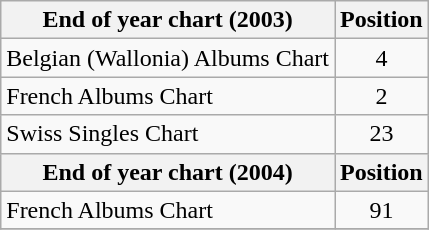<table class="wikitable sortable">
<tr>
<th align="left">End of year chart (2003)</th>
<th align="center">Position</th>
</tr>
<tr>
<td align="left">Belgian (Wallonia) Albums Chart</td>
<td align="center">4</td>
</tr>
<tr>
<td align="left">French Albums Chart</td>
<td align="center">2</td>
</tr>
<tr>
<td align="left">Swiss Singles Chart</td>
<td align="center">23</td>
</tr>
<tr>
<th align="left">End of year chart (2004)</th>
<th align="center">Position</th>
</tr>
<tr>
<td align="left">French Albums Chart</td>
<td align="center">91</td>
</tr>
<tr>
</tr>
</table>
